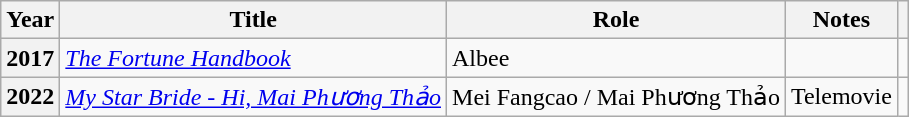<table class="wikitable sortable plainrowheaders">
<tr>
<th scope="col">Year</th>
<th scope="col">Title</th>
<th scope="col">Role</th>
<th scope="col" class="unsortable">Notes</th>
<th scope="col" class="unsortable"></th>
</tr>
<tr>
<th scope="row">2017</th>
<td><em><a href='#'>The Fortune Handbook</a></em></td>
<td>Albee</td>
<td></td>
<td></td>
</tr>
<tr>
<th scope="row">2022</th>
<td><em><a href='#'>My Star Bride - Hi, Mai Phương Thảo</a></em></td>
<td>Mei Fangcao / Mai Phương Thảo</td>
<td>Telemovie</td>
<td></td>
</tr>
</table>
